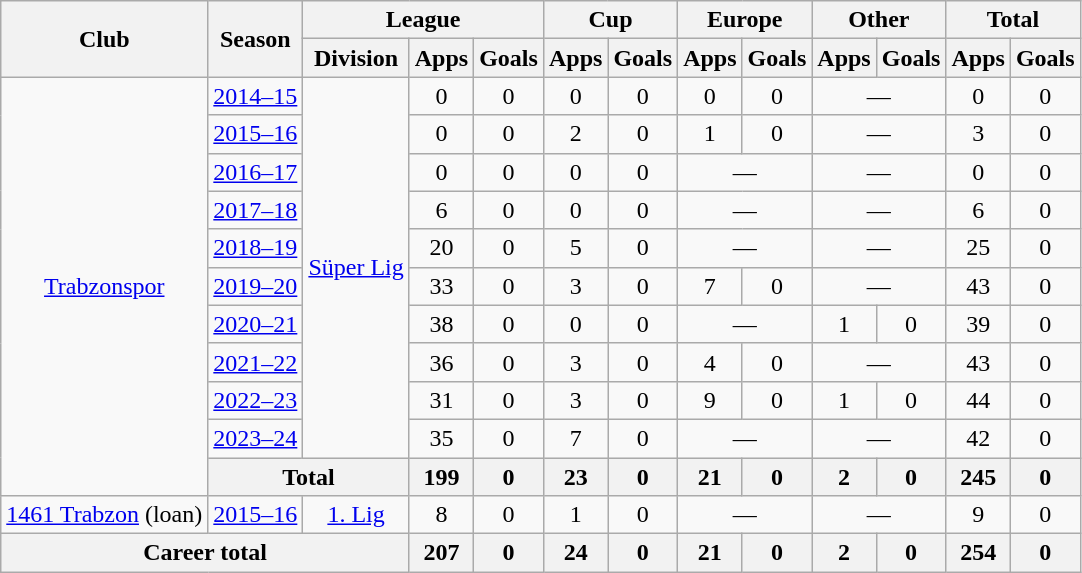<table class="wikitable" style="text-align: center">
<tr>
<th rowspan="2">Club</th>
<th rowspan="2">Season</th>
<th colspan="3">League</th>
<th colspan="2">Cup</th>
<th colspan="2">Europe</th>
<th colspan="2">Other</th>
<th colspan="2">Total</th>
</tr>
<tr>
<th>Division</th>
<th>Apps</th>
<th>Goals</th>
<th>Apps</th>
<th>Goals</th>
<th>Apps</th>
<th>Goals</th>
<th>Apps</th>
<th>Goals</th>
<th>Apps</th>
<th>Goals</th>
</tr>
<tr>
<td rowspan="11"><a href='#'>Trabzonspor</a></td>
<td><a href='#'>2014–15</a></td>
<td rowspan="10"><a href='#'>Süper Lig</a></td>
<td>0</td>
<td>0</td>
<td>0</td>
<td>0</td>
<td>0</td>
<td>0</td>
<td colspan="2">—</td>
<td>0</td>
<td>0</td>
</tr>
<tr>
<td><a href='#'>2015–16</a></td>
<td>0</td>
<td>0</td>
<td>2</td>
<td>0</td>
<td>1</td>
<td>0</td>
<td colspan="2">—</td>
<td>3</td>
<td>0</td>
</tr>
<tr>
<td><a href='#'>2016–17</a></td>
<td>0</td>
<td>0</td>
<td>0</td>
<td>0</td>
<td colspan="2">—</td>
<td colspan="2">—</td>
<td>0</td>
<td>0</td>
</tr>
<tr>
<td><a href='#'>2017–18</a></td>
<td>6</td>
<td>0</td>
<td>0</td>
<td>0</td>
<td colspan="2">—</td>
<td colspan="2">—</td>
<td>6</td>
<td>0</td>
</tr>
<tr>
<td><a href='#'>2018–19</a></td>
<td>20</td>
<td>0</td>
<td>5</td>
<td>0</td>
<td colspan="2">—</td>
<td colspan="2">—</td>
<td>25</td>
<td>0</td>
</tr>
<tr>
<td><a href='#'>2019–20</a></td>
<td>33</td>
<td>0</td>
<td>3</td>
<td>0</td>
<td>7</td>
<td>0</td>
<td colspan="2">—</td>
<td>43</td>
<td>0</td>
</tr>
<tr>
<td><a href='#'>2020–21</a></td>
<td>38</td>
<td>0</td>
<td>0</td>
<td>0</td>
<td colspan="2">—</td>
<td>1</td>
<td>0</td>
<td>39</td>
<td>0</td>
</tr>
<tr>
<td><a href='#'>2021–22</a></td>
<td>36</td>
<td>0</td>
<td>3</td>
<td>0</td>
<td>4</td>
<td>0</td>
<td colspan="2">—</td>
<td>43</td>
<td>0</td>
</tr>
<tr>
<td><a href='#'>2022–23</a></td>
<td>31</td>
<td>0</td>
<td>3</td>
<td>0</td>
<td>9</td>
<td>0</td>
<td>1</td>
<td>0</td>
<td>44</td>
<td>0</td>
</tr>
<tr>
<td><a href='#'>2023–24</a></td>
<td>35</td>
<td>0</td>
<td>7</td>
<td>0</td>
<td colspan="2">—</td>
<td colspan="2">—</td>
<td>42</td>
<td>0</td>
</tr>
<tr>
<th colspan="2">Total</th>
<th>199</th>
<th>0</th>
<th>23</th>
<th>0</th>
<th>21</th>
<th>0</th>
<th>2</th>
<th>0</th>
<th>245</th>
<th>0</th>
</tr>
<tr>
<td><a href='#'>1461 Trabzon</a> (loan)</td>
<td><a href='#'>2015–16</a></td>
<td><a href='#'>1. Lig</a></td>
<td>8</td>
<td>0</td>
<td>1</td>
<td>0</td>
<td colspan="2">—</td>
<td colspan="2">—</td>
<td>9</td>
<td>0</td>
</tr>
<tr>
<th colspan="3">Career total</th>
<th>207</th>
<th>0</th>
<th>24</th>
<th>0</th>
<th>21</th>
<th>0</th>
<th>2</th>
<th>0</th>
<th>254</th>
<th>0</th>
</tr>
</table>
